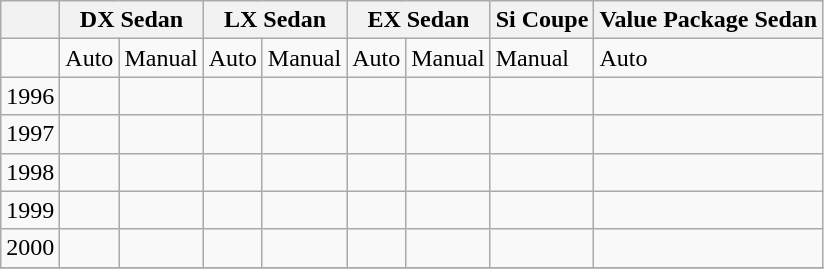<table class="wikitable" border="1">
<tr>
<th></th>
<th colspan=2>DX Sedan</th>
<th colspan=2>LX Sedan</th>
<th colspan=2>EX Sedan</th>
<th>Si Coupe</th>
<th>Value Package Sedan</th>
</tr>
<tr>
<td></td>
<td>Auto</td>
<td>Manual</td>
<td>Auto</td>
<td>Manual</td>
<td>Auto</td>
<td>Manual</td>
<td>Manual</td>
<td>Auto</td>
</tr>
<tr>
<td>1996</td>
<td></td>
<td></td>
<td></td>
<td></td>
<td></td>
<td></td>
<td></td>
<td></td>
</tr>
<tr>
<td>1997</td>
<td></td>
<td></td>
<td></td>
<td></td>
<td></td>
<td></td>
<td></td>
<td></td>
</tr>
<tr>
<td>1998</td>
<td></td>
<td></td>
<td></td>
<td></td>
<td></td>
<td></td>
<td></td>
<td></td>
</tr>
<tr>
<td>1999</td>
<td></td>
<td></td>
<td></td>
<td></td>
<td></td>
<td></td>
<td></td>
<td></td>
</tr>
<tr>
<td>2000</td>
<td></td>
<td></td>
<td></td>
<td></td>
<td></td>
<td></td>
<td></td>
<td></td>
</tr>
<tr>
</tr>
</table>
